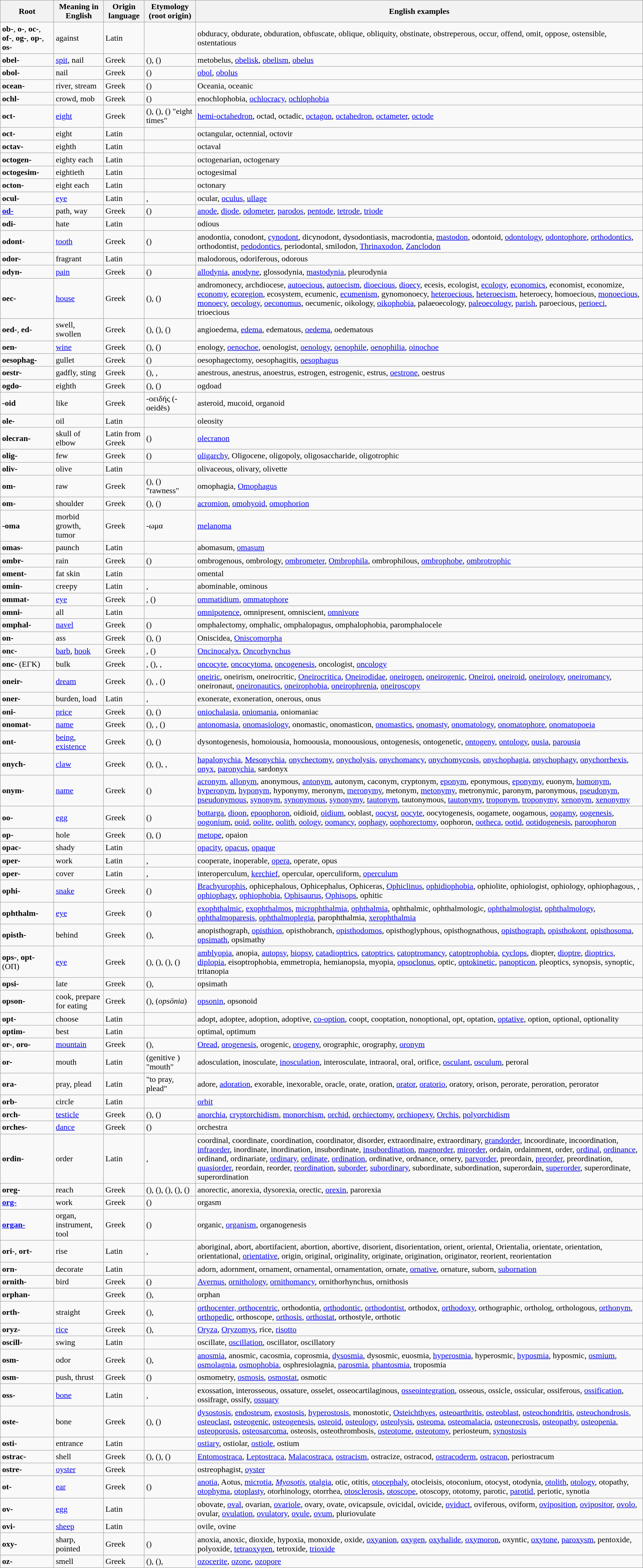<table class="wikitable sortable" style="width:100%" >
<tr>
<th>Root</th>
<th>Meaning in English</th>
<th>Origin language</th>
<th>Etymology (root origin)</th>
<th>English examples</th>
</tr>
<tr>
<td><strong>ob-</strong>, <strong>o-</strong>, <strong>oc-</strong>, <strong>of-</strong>, <strong>og-</strong>, <strong>op-</strong>, <strong>os-</strong></td>
<td>against</td>
<td>Latin</td>
<td></td>
<td>obduracy, obdurate, obduration, obfuscate, oblique, obliquity, obstinate, obstreperous, occur, offend, omit, oppose, ostensible, ostentatious</td>
</tr>
<tr>
<td><strong>obel-</strong></td>
<td><a href='#'>spit</a>, nail</td>
<td>Greek</td>
<td> (),  ()</td>
<td>metobelus, <a href='#'>obelisk</a>, <a href='#'>obelism</a>, <a href='#'>obelus</a></td>
</tr>
<tr>
<td><strong>obol-</strong></td>
<td>nail</td>
<td>Greek</td>
<td> ()</td>
<td><a href='#'>obol</a>, <a href='#'>obolus</a></td>
</tr>
<tr>
<td><strong>ocean-</strong></td>
<td>river, stream</td>
<td>Greek</td>
<td> ()</td>
<td>Oceania, oceanic</td>
</tr>
<tr>
<td><strong>ochl-</strong></td>
<td>crowd, mob</td>
<td>Greek</td>
<td> ()</td>
<td>enochlophobia, <a href='#'>ochlocracy</a>, <a href='#'>ochlophobia</a></td>
</tr>
<tr>
<td><strong>oct-</strong></td>
<td><a href='#'>eight</a></td>
<td>Greek</td>
<td> (),  (),  () "eight times"</td>
<td><a href='#'>hemi-octahedron</a>, octad, octadic, <a href='#'>octagon</a>, <a href='#'>octahedron</a>, <a href='#'>octameter</a>, <a href='#'>octode</a></td>
</tr>
<tr>
<td><strong>oct-</strong></td>
<td>eight</td>
<td>Latin</td>
<td></td>
<td>octangular, octennial, octovir</td>
</tr>
<tr>
<td><strong>octav-</strong></td>
<td>eighth</td>
<td>Latin</td>
<td></td>
<td>octaval</td>
</tr>
<tr>
<td><strong>octogen-</strong></td>
<td>eighty each</td>
<td>Latin</td>
<td></td>
<td>octogenarian, octogenary</td>
</tr>
<tr>
<td><strong>octogesim-</strong></td>
<td>eightieth</td>
<td>Latin</td>
<td></td>
<td>octogesimal</td>
</tr>
<tr>
<td><strong>octon-</strong></td>
<td>eight each</td>
<td>Latin</td>
<td></td>
<td>octonary</td>
</tr>
<tr>
<td><strong>ocul-</strong></td>
<td><a href='#'>eye</a></td>
<td>Latin</td>
<td>, </td>
<td>ocular, <a href='#'>oculus</a>, <a href='#'>ullage</a></td>
</tr>
<tr>
<td><strong><a href='#'>od-</a></strong></td>
<td>path, way</td>
<td>Greek</td>
<td> ()</td>
<td><a href='#'>anode</a>, <a href='#'>diode</a>, <a href='#'>odometer</a>, <a href='#'>parodos</a>, <a href='#'>pentode</a>, <a href='#'>tetrode</a>, <a href='#'>triode</a></td>
</tr>
<tr>
<td><strong>odi-</strong></td>
<td>hate</td>
<td>Latin</td>
<td></td>
<td>odious</td>
</tr>
<tr>
<td><strong>odont-</strong></td>
<td><a href='#'>tooth</a></td>
<td>Greek</td>
<td> ()</td>
<td>anodontia, conodont, <a href='#'>cynodont</a>, dicynodont, dysodontiasis, macrodontia, <a href='#'>mastodon</a>, odontoid, <a href='#'>odontology</a>, <a href='#'>odontophore</a>, <a href='#'>orthodontics</a>, orthodontist, <a href='#'>pedodontics</a>, periodontal, smilodon, <a href='#'>Thrinaxodon</a>, <a href='#'>Zanclodon</a></td>
</tr>
<tr>
<td><strong>odor-</strong></td>
<td>fragrant</td>
<td>Latin</td>
<td></td>
<td>malodorous, odoriferous, odorous</td>
</tr>
<tr>
<td><strong>odyn-</strong></td>
<td><a href='#'>pain</a></td>
<td>Greek</td>
<td> ()</td>
<td><a href='#'>allodynia</a>, <a href='#'>anodyne</a>, glossodynia, <a href='#'>mastodynia</a>, pleurodynia</td>
</tr>
<tr id="oec-">
<td><strong>oec-</strong></td>
<td><a href='#'>house</a></td>
<td>Greek</td>
<td> (),  ()</td>
<td>andromonecy, archdiocese, <a href='#'>autoecious</a>, <a href='#'>autoecism</a>, <a href='#'>dioecious</a>, <a href='#'>dioecy</a>, ecesis, ecologist, <a href='#'>ecology</a>, <a href='#'>economics</a>, economist, economize, <a href='#'>economy</a>, <a href='#'>ecoregion</a>, ecosystem, ecumenic, <a href='#'>ecumenism</a>, gynomonoecy, <a href='#'>heteroecious</a>, <a href='#'>heteroecism</a>, heteroecy, homoecious, <a href='#'>monoecious</a>, <a href='#'>monoecy</a>, <a href='#'>oecology</a>, <a href='#'>oeconomus</a>, oecumenic, oikology, <a href='#'>oikophobia</a>, palaeoecology, <a href='#'>paleoecology</a>, <a href='#'>parish</a>, paroecious, <a href='#'>perioeci</a>, trioecious</td>
</tr>
<tr>
<td><strong>oed-</strong>, <strong>ed-</strong></td>
<td>swell, swollen</td>
<td>Greek</td>
<td> (),  (),  ()</td>
<td>angioedema, <a href='#'>edema</a>, edematous, <a href='#'>oedema</a>, oedematous</td>
</tr>
<tr>
<td><strong>oen-</strong></td>
<td><a href='#'>wine</a></td>
<td>Greek</td>
<td> (),  ()</td>
<td>enology, <a href='#'>oenochoe</a>, oenologist, <a href='#'>oenology</a>, <a href='#'>oenophile</a>, <a href='#'>oenophilia</a>, <a href='#'>oinochoe</a></td>
</tr>
<tr>
<td><strong>oesophag-</strong></td>
<td>gullet</td>
<td>Greek</td>
<td> ()</td>
<td>oesophagectomy, oesophagitis, <a href='#'>oesophagus</a></td>
</tr>
<tr>
<td><strong>oestr-</strong></td>
<td>gadfly, sting</td>
<td>Greek</td>
<td> (), , </td>
<td>anestrous, anestrus, anoestrus, estrogen, estrogenic, estrus, <a href='#'>oestrone</a>, oestrus</td>
</tr>
<tr>
<td><strong>ogdo-</strong></td>
<td>eighth</td>
<td>Greek</td>
<td> (),  ()</td>
<td>ogdoad</td>
</tr>
<tr>
<td><strong>-oid</strong></td>
<td>like</td>
<td>Greek</td>
<td>-οειδής (-oeidēs)</td>
<td>asteroid, mucoid, organoid</td>
</tr>
<tr>
<td><strong>ole-</strong></td>
<td>oil</td>
<td>Latin</td>
<td></td>
<td>oleosity</td>
</tr>
<tr>
<td><strong>olecran-</strong></td>
<td>skull of elbow</td>
<td>Latin from Greek</td>
<td> ()</td>
<td><a href='#'>olecranon</a></td>
</tr>
<tr>
<td><strong>olig-</strong></td>
<td>few</td>
<td>Greek</td>
<td> ()</td>
<td><a href='#'>oligarchy</a>, Oligocene, oligopoly, oligosaccharide, oligotrophic</td>
</tr>
<tr>
<td><strong>oliv-</strong></td>
<td>olive</td>
<td>Latin</td>
<td></td>
<td>olivaceous, olivary, olivette</td>
</tr>
<tr>
<td><strong>om-</strong></td>
<td>raw</td>
<td>Greek</td>
<td> (),  () "rawness"</td>
<td>omophagia, <a href='#'>Omophagus</a></td>
</tr>
<tr>
<td><strong>om-</strong></td>
<td>shoulder</td>
<td>Greek</td>
<td> (),  ()</td>
<td><a href='#'>acromion</a>, <a href='#'>omohyoid</a>, <a href='#'>omophorion</a></td>
</tr>
<tr>
<td><strong>-oma</strong></td>
<td>morbid growth, tumor</td>
<td>Greek</td>
<td>-ωμα</td>
<td><a href='#'>melanoma</a></td>
</tr>
<tr>
<td><strong>omas-</strong></td>
<td>paunch</td>
<td>Latin</td>
<td></td>
<td>abomasum, <a href='#'>omasum</a></td>
</tr>
<tr>
<td><strong>ombr-</strong></td>
<td>rain</td>
<td>Greek</td>
<td> ()</td>
<td>ombrogenous, ombrology, <a href='#'>ombrometer</a>, <a href='#'>Ombrophila</a>, ombrophilous, <a href='#'>ombrophobe</a>, <a href='#'>ombrotrophic</a></td>
</tr>
<tr>
<td><strong>oment-</strong></td>
<td>fat skin</td>
<td>Latin</td>
<td></td>
<td>omental</td>
</tr>
<tr>
<td><strong>omin-</strong></td>
<td>creepy</td>
<td>Latin</td>
<td>, </td>
<td>abominable, ominous</td>
</tr>
<tr>
<td><strong>ommat-</strong></td>
<td><a href='#'>eye</a></td>
<td>Greek</td>
<td>,  ()</td>
<td><a href='#'>ommatidium</a>, <a href='#'>ommatophore</a></td>
</tr>
<tr>
<td><strong>omni-</strong></td>
<td>all</td>
<td>Latin</td>
<td></td>
<td><a href='#'>omnipotence</a>, omnipresent, omniscient, <a href='#'>omnivore</a></td>
</tr>
<tr>
<td><strong>omphal-</strong></td>
<td><a href='#'>navel</a></td>
<td>Greek</td>
<td> ()</td>
<td>omphalectomy, omphalic, omphalopagus, omphalophobia, paromphalocele</td>
</tr>
<tr>
<td><strong>on-</strong></td>
<td>ass</td>
<td>Greek</td>
<td> (),  ()</td>
<td>Oniscidea, <a href='#'>Oniscomorpha</a></td>
</tr>
<tr>
<td><strong>onc-</strong></td>
<td><a href='#'>barb</a>, <a href='#'>hook</a></td>
<td>Greek</td>
<td>,  ()</td>
<td><a href='#'>Oncinocalyx</a>, <a href='#'>Oncorhynchus</a></td>
</tr>
<tr>
<td><strong>onc-</strong> (ΕΓΚ)</td>
<td>bulk</td>
<td>Greek</td>
<td>,  (), , </td>
<td><a href='#'>oncocyte</a>, <a href='#'>oncocytoma</a>, <a href='#'>oncogenesis</a>, oncologist, <a href='#'>oncology</a></td>
</tr>
<tr>
<td><strong>oneir-</strong></td>
<td><a href='#'>dream</a></td>
<td>Greek</td>
<td> (), ,  ()</td>
<td><a href='#'>oneiric</a>, oneirism, oneirocritic, <a href='#'>Oneirocritica</a>, <a href='#'>Oneirodidae</a>, <a href='#'>oneirogen</a>, <a href='#'>oneirogenic</a>, <a href='#'>Oneiroi</a>, <a href='#'>oneiroid</a>, <a href='#'>oneirology</a>, <a href='#'>oneiromancy</a>, oneironaut, <a href='#'>oneironautics</a>, <a href='#'>oneirophobia</a>, <a href='#'>oneirophrenia</a>, <a href='#'>oneiroscopy</a></td>
</tr>
<tr>
<td><strong>oner-</strong></td>
<td>burden, load</td>
<td>Latin</td>
<td>, </td>
<td>exonerate, exoneration, onerous, onus</td>
</tr>
<tr>
<td><strong>oni-</strong></td>
<td><a href='#'>price</a></td>
<td>Greek</td>
<td> (),  ()</td>
<td><a href='#'>oniochalasia</a>, <a href='#'>oniomania</a>, oniomaniac</td>
</tr>
<tr>
<td><strong>onomat-</strong></td>
<td><a href='#'>name</a></td>
<td>Greek</td>
<td> (), ,  ()</td>
<td><a href='#'>antonomasia</a>, <a href='#'>onomasiology</a>, onomastic, onomasticon, <a href='#'>onomastics</a>, <a href='#'>onomasty</a>, <a href='#'>onomatology</a>, <a href='#'>onomatophore</a>, <a href='#'>onomatopoeia</a></td>
</tr>
<tr>
<td><strong>ont-</strong></td>
<td><a href='#'>being</a>, <a href='#'>existence</a></td>
<td>Greek</td>
<td> (),  ()</td>
<td>dysontogenesis, homoiousia, homoousia, monoousious, ontogenesis, ontogenetic, <a href='#'>ontogeny</a>, <a href='#'>ontology</a>, <a href='#'>ousia</a>, <a href='#'>parousia</a></td>
</tr>
<tr>
<td><strong>onych-</strong></td>
<td><a href='#'>claw</a></td>
<td>Greek</td>
<td> (),  (), , </td>
<td><a href='#'>hapalonychia</a>, <a href='#'>Mesonychia</a>, <a href='#'>onychectomy</a>, <a href='#'>onycholysis</a>, <a href='#'>onychomancy</a>, <a href='#'>onychomycosis</a>, <a href='#'>onychophagia</a>, <a href='#'>onychophagy</a>, <a href='#'>onychorrhexis</a>, <a href='#'>onyx</a>, <a href='#'>paronychia</a>, sardonyx</td>
</tr>
<tr>
<td><strong>onym-</strong></td>
<td><a href='#'>name</a></td>
<td>Greek</td>
<td> ()</td>
<td><a href='#'>acronym</a>, <a href='#'>allonym</a>, anonymous, <a href='#'>antonym</a>, autonym, caconym, cryptonym, <a href='#'>eponym</a>, eponymous, <a href='#'>eponymy</a>, euonym, <a href='#'>homonym</a>, <a href='#'>hyperonym</a>, <a href='#'>hyponym</a>, hyponymy, meronym, <a href='#'>meronymy</a>, metonym, <a href='#'>metonymy</a>, metronymic, paronym, paronymous, <a href='#'>pseudonym</a>, <a href='#'>pseudonymous</a>, <a href='#'>synonym</a>, <a href='#'>synonymous</a>, <a href='#'>synonymy</a>, <a href='#'>tautonym</a>, tautonymous, <a href='#'>tautonymy</a>, <a href='#'>troponym</a>, <a href='#'>troponymy</a>, <a href='#'>xenonym</a>, <a href='#'>xenonymy</a></td>
</tr>
<tr>
<td><strong>oo-</strong></td>
<td><a href='#'>egg</a></td>
<td>Greek</td>
<td> ()</td>
<td><a href='#'>bottarga</a>, <a href='#'>dioon</a>, <a href='#'>epoophoron</a>, oidioid, <a href='#'>oidium</a>, ooblast, <a href='#'>oocyst</a>, <a href='#'>oocyte</a>, oocytogenesis, oogamete, oogamous, <a href='#'>oogamy</a>, <a href='#'>oogenesis</a>, <a href='#'>oogonium</a>, <a href='#'>ooid</a>, <a href='#'>oolite</a>, <a href='#'>oolith</a>, <a href='#'>oology</a>, <a href='#'>oomancy</a>, <a href='#'>oophagy</a>, <a href='#'>oophorectomy</a>, oophoron, <a href='#'>ootheca</a>, <a href='#'>ootid</a>, <a href='#'>ootidogenesis</a>, <a href='#'>paroophoron</a></td>
</tr>
<tr>
<td><strong>op-</strong></td>
<td>hole</td>
<td>Greek</td>
<td> (),  ()</td>
<td><a href='#'>metope</a>, opaion</td>
</tr>
<tr>
<td><strong>opac-</strong></td>
<td>shady</td>
<td>Latin</td>
<td></td>
<td><a href='#'>opacity</a>, <a href='#'>opacus</a>, <a href='#'>opaque</a></td>
</tr>
<tr>
<td><strong>oper-</strong></td>
<td>work</td>
<td>Latin</td>
<td>, </td>
<td>cooperate, inoperable, <a href='#'>opera</a>, operate, opus</td>
</tr>
<tr>
<td><strong>oper-</strong></td>
<td>cover</td>
<td>Latin</td>
<td>, </td>
<td>interoperculum, <a href='#'>kerchief</a>, opercular, operculiform, <a href='#'>operculum</a></td>
</tr>
<tr>
<td><strong>ophi-</strong></td>
<td><a href='#'>snake</a></td>
<td>Greek</td>
<td> ()</td>
<td><a href='#'>Brachyurophis</a>, ophicephalous, Ophicephalus, Ophiceras, <a href='#'>Ophiclinus</a>, <a href='#'>ophidiophobia</a>, ophiolite, ophiologist, ophiology, ophiophagous, , <a href='#'>ophiophagy</a>, <a href='#'>ophiophobia</a>, <a href='#'>Ophisaurus</a>, <a href='#'>Ophisops</a>, ophitic</td>
</tr>
<tr>
<td><strong>ophthalm-</strong></td>
<td><a href='#'>eye</a></td>
<td>Greek</td>
<td> ()</td>
<td><a href='#'>exophthalmic</a>, <a href='#'>exophthalmos</a>, <a href='#'>microphthalmia</a>, <a href='#'>ophthalmia</a>, ophthalmic, ophthalmologic, <a href='#'>ophthalmologist</a>, <a href='#'>ophthalmology</a>, <a href='#'>ophthalmoparesis</a>, <a href='#'>ophthalmoplegia</a>, parophthalmia, <a href='#'>xerophthalmia</a></td>
</tr>
<tr>
<td><strong>opisth-</strong></td>
<td>behind</td>
<td>Greek</td>
<td> (), </td>
<td>anopisthograph, <a href='#'>opisthion</a>, opisthobranch, <a href='#'>opisthodomos</a>, opisthoglyphous, opisthognathous, <a href='#'>opisthograph</a>, <a href='#'>opisthokont</a>, <a href='#'>opisthosoma</a>, <a href='#'>opsimath</a>, opsimathy</td>
</tr>
<tr>
<td><strong>ops-</strong>, <strong>opt-</strong> (ΟΠ)</td>
<td><a href='#'>eye</a></td>
<td>Greek</td>
<td> (),  (),  (),  ()</td>
<td><a href='#'>amblyopia</a>, anopia, <a href='#'>autopsy</a>, <a href='#'>biopsy</a>, <a href='#'>catadioptrics</a>, <a href='#'>catoptrics</a>, <a href='#'>catoptromancy</a>, <a href='#'>catoptrophobia</a>, <a href='#'>cyclops</a>, diopter, <a href='#'>dioptre</a>, <a href='#'>dioptrics</a>, <a href='#'>diplopia</a>, eisoptrophobia, emmetropia, hemianopsia, myopia, <a href='#'>opsoclonus</a>, optic, <a href='#'>optokinetic</a>, <a href='#'>panopticon</a>, pleoptics, synopsis, synoptic, tritanopia</td>
</tr>
<tr>
<td><strong>opsi-</strong></td>
<td>late</td>
<td>Greek</td>
<td> (), </td>
<td>opsimath</td>
</tr>
<tr>
<td><strong>opson-</strong></td>
<td>cook, prepare for eating</td>
<td>Greek</td>
<td> (), (<em>opsōnia</em>)</td>
<td><a href='#'>opsonin</a>, opsonoid</td>
</tr>
<tr>
<td><strong>opt-</strong></td>
<td>choose</td>
<td>Latin</td>
<td></td>
<td>adopt, adoptee, adoption, adoptive, <a href='#'>co-option</a>, coopt, cooptation, nonoptional, opt, optation, <a href='#'>optative</a>, option, optional, optionality</td>
</tr>
<tr>
<td><strong>optim-</strong></td>
<td>best</td>
<td>Latin</td>
<td></td>
<td>optimal, optimum</td>
</tr>
<tr>
<td><strong>or-</strong>, <strong>oro-</strong></td>
<td><a href='#'>mountain</a></td>
<td>Greek</td>
<td> (), </td>
<td><a href='#'>Oread</a>, <a href='#'>orogenesis</a>, orogenic, <a href='#'>orogeny</a>, orographic, orography, <a href='#'>oronym</a></td>
</tr>
<tr>
<td><strong>or-</strong></td>
<td>mouth</td>
<td>Latin</td>
<td> (genitive ) "mouth"</td>
<td>adosculation, inosculate, <a href='#'>inosculation</a>, interosculate, intraoral, oral, orifice, <a href='#'>osculant</a>, <a href='#'>osculum</a>, peroral</td>
</tr>
<tr>
<td><strong>ora-</strong></td>
<td>pray, plead</td>
<td>Latin</td>
<td> "to pray, plead"</td>
<td>adore, <a href='#'>adoration</a>, exorable, inexorable, oracle, orate, oration, <a href='#'>orator</a>, <a href='#'>oratorio</a>, oratory, orison, perorate, peroration, perorator</td>
</tr>
<tr>
<td><strong>orb-</strong></td>
<td>circle</td>
<td>Latin</td>
<td></td>
<td><a href='#'>orbit</a></td>
</tr>
<tr>
<td><strong>orch-</strong></td>
<td><a href='#'>testicle</a></td>
<td>Greek</td>
<td> (),  ()</td>
<td><a href='#'>anorchia</a>, <a href='#'>cryptorchidism</a>, <a href='#'>monorchism</a>, <a href='#'>orchid</a>, <a href='#'>orchiectomy</a>, <a href='#'>orchiopexy</a>, <a href='#'>Orchis</a>, <a href='#'>polyorchidism</a></td>
</tr>
<tr>
<td><strong>orches-</strong></td>
<td><a href='#'>dance</a></td>
<td>Greek</td>
<td> ()</td>
<td>orchestra</td>
</tr>
<tr>
<td><strong>ordin-</strong></td>
<td>order</td>
<td>Latin</td>
<td>, </td>
<td>coordinal, coordinate, coordination, coordinator, disorder, extraordinaire, extraordinary, <a href='#'>grandorder</a>, incoordinate, incoordination, <a href='#'>infraorder</a>, inordinate, inordination, insubordinate, <a href='#'>insubordination</a>, <a href='#'>magnorder</a>, <a href='#'>mirorder</a>, ordain, ordainment, order, <a href='#'>ordinal</a>, <a href='#'>ordinance</a>, ordinand, ordinariate, <a href='#'>ordinary</a>, <a href='#'>ordinate</a>, <a href='#'>ordination</a>, ordinative, ordnance, ornery, <a href='#'>parvorder</a>, preordain, <a href='#'>preorder</a>, preordination, <a href='#'>quasiorder</a>, reordain, reorder, <a href='#'>reordination</a>, <a href='#'>suborder</a>, <a href='#'>subordinary</a>, subordinate, subordination, superordain, <a href='#'>superorder</a>, superordinate, superordination</td>
</tr>
<tr>
<td><strong>oreg-</strong></td>
<td>reach</td>
<td>Greek</td>
<td> (),  (),  (),  (),  ()</td>
<td>anorectic, anorexia, dysorexia, orectic, <a href='#'>orexin</a>, parorexia</td>
</tr>
<tr>
<td><strong><a href='#'>org-</a></strong></td>
<td>work</td>
<td>Greek</td>
<td> ()</td>
<td>orgasm</td>
</tr>
<tr>
<td><strong><a href='#'>organ-</a></strong></td>
<td>organ, instrument, tool</td>
<td>Greek</td>
<td> ()</td>
<td>organic, <a href='#'>organism</a>, organogenesis</td>
</tr>
<tr>
<td><strong>ori-</strong>, <strong>ort-</strong></td>
<td>rise</td>
<td>Latin</td>
<td>, </td>
<td>aboriginal, abort, abortifacient, abortion, abortive, disorient, disorientation, orient, oriental, Orientalia, orientate, orientation, orientational, <a href='#'>orientative</a>, origin, original, originality, originate, origination, originator, reorient, reorientation</td>
</tr>
<tr>
<td><strong>orn-</strong></td>
<td>decorate</td>
<td>Latin</td>
<td></td>
<td>adorn, adornment, ornament, ornamental, ornamentation, ornate, <a href='#'>ornative</a>, ornature, suborn, <a href='#'>subornation</a></td>
</tr>
<tr>
<td><strong>ornith-</strong></td>
<td>bird</td>
<td>Greek</td>
<td> ()</td>
<td><a href='#'>Avernus</a>, <a href='#'>ornithology</a>, <a href='#'>ornithomancy</a>, ornithorhynchus, ornithosis</td>
</tr>
<tr>
<td><strong>orphan-</strong></td>
<td></td>
<td>Greek</td>
<td> (), </td>
<td>orphan</td>
</tr>
<tr>
<td><strong>orth-</strong></td>
<td>straight</td>
<td>Greek</td>
<td> (), </td>
<td><a href='#'>orthocenter, orthocentric</a>, orthodontia, <a href='#'>orthodontic</a>, <a href='#'>orthodontist</a>, orthodox, <a href='#'>orthodoxy</a>, orthographic, ortholog, orthologous, <a href='#'>orthonym</a>, <a href='#'>orthopedic</a>, orthoscope, <a href='#'>orthosis</a>, <a href='#'>orthostat</a>, orthostyle, orthotic</td>
</tr>
<tr>
<td><strong>oryz-</strong></td>
<td><a href='#'>rice</a></td>
<td>Greek</td>
<td> (), </td>
<td><a href='#'>Oryza</a>, <a href='#'>Oryzomys</a>, rice, <a href='#'>risotto</a></td>
</tr>
<tr>
<td><strong>oscill-</strong></td>
<td>swing</td>
<td>Latin</td>
<td></td>
<td>oscillate, <a href='#'>oscillation</a>, oscillator, oscillatory</td>
</tr>
<tr>
<td><strong>osm-</strong></td>
<td>odor</td>
<td>Greek</td>
<td> (), </td>
<td><a href='#'>anosmia</a>, anosmic, cacosmia, coprosmia, <a href='#'>dysosmia</a>, dysosmic, euosmia, <a href='#'>hyperosmia</a>, hyperosmic, <a href='#'>hyposmia</a>, hyposmic, <a href='#'>osmium</a>, <a href='#'>osmolagnia</a>, <a href='#'>osmophobia</a>, osphresiolagnia, <a href='#'>parosmia</a>, <a href='#'>phantosmia</a>, troposmia</td>
</tr>
<tr>
<td><strong>osm-</strong></td>
<td>push, thrust</td>
<td>Greek</td>
<td> ()</td>
<td>osmometry, <a href='#'>osmosis</a>, <a href='#'>osmostat</a>, osmotic</td>
</tr>
<tr>
<td><strong>oss-</strong></td>
<td><a href='#'>bone</a></td>
<td>Latin</td>
<td>, </td>
<td>exossation, interosseous, ossature, osselet, osseocartilaginous, <a href='#'>osseointegration</a>, osseous, ossicle, ossicular, ossiferous, <a href='#'>ossification</a>, ossifrage, ossify, <a href='#'>ossuary</a></td>
</tr>
<tr>
<td><strong>oste-</strong></td>
<td>bone</td>
<td>Greek</td>
<td> (),  ()</td>
<td><a href='#'>dysostosis</a>, <a href='#'>endosteum</a>, <a href='#'>exostosis</a>, <a href='#'>hyperostosis</a>, monostotic, <a href='#'>Osteichthyes</a>, <a href='#'>osteoarthritis</a>, <a href='#'>osteoblast</a>, <a href='#'>osteochondritis</a>, <a href='#'>osteochondrosis</a>, <a href='#'>osteoclast</a>, <a href='#'>osteogenic</a>, <a href='#'>osteogenesis</a>, <a href='#'>osteoid</a>, <a href='#'>osteology</a>, <a href='#'>osteolysis</a>, <a href='#'>osteoma</a>, <a href='#'>osteomalacia</a>, <a href='#'>osteonecrosis</a>, <a href='#'>osteopathy</a>, <a href='#'>osteopenia</a>, <a href='#'>osteoporosis</a>, <a href='#'>osteosarcoma</a>, osteosis, osteothrombosis, <a href='#'>osteotome</a>, <a href='#'>osteotomy</a>, periosteum, <a href='#'>synostosis</a></td>
</tr>
<tr>
<td><strong>osti-</strong></td>
<td>entrance</td>
<td>Latin</td>
<td></td>
<td><a href='#'>ostiary</a>, ostiolar, <a href='#'>ostiole</a>, ostium</td>
</tr>
<tr>
<td><strong>ostrac-</strong></td>
<td>shell</td>
<td>Greek</td>
<td> (),  (),  ()</td>
<td><a href='#'>Entomostraca</a>, <a href='#'>Leptostraca</a>, <a href='#'>Malacostraca</a>, <a href='#'>ostracism</a>, ostracize, ostracod, <a href='#'>ostracoderm</a>, <a href='#'>ostracon</a>, periostracum</td>
</tr>
<tr>
<td><strong>ostre-</strong></td>
<td><a href='#'>oyster</a></td>
<td>Greek</td>
<td></td>
<td>ostreophagist, <a href='#'>oyster</a></td>
</tr>
<tr>
<td><strong>ot-</strong></td>
<td><a href='#'>ear</a></td>
<td>Greek</td>
<td> ()</td>
<td><a href='#'>anotia</a>, Aotus, <a href='#'>microtia</a>, <em><a href='#'>Myosotis</a></em>, <a href='#'>otalgia</a>, otic, otitis, <a href='#'>otocephaly</a>, otocleisis, otoconium, otocyst, otodynia, <a href='#'>otolith</a>, <a href='#'>otology</a>, otopathy, <a href='#'>otophyma</a>, <a href='#'>otoplasty</a>, otorhinology, otorrhea, <a href='#'>otosclerosis</a>, <a href='#'>otoscope</a>, otoscopy, ototomy, parotic, <a href='#'>parotid</a>, periotic, synotia</td>
</tr>
<tr>
<td><strong>ov-</strong></td>
<td><a href='#'>egg</a></td>
<td>Latin</td>
<td></td>
<td>obovate, <a href='#'>oval</a>, ovarian, <a href='#'>ovariole</a>, ovary, ovate, ovicapsule, ovicidal, ovicide, <a href='#'>oviduct</a>, oviferous, oviform, <a href='#'>oviposition</a>, <a href='#'>ovipositor</a>, <a href='#'>ovolo</a>, ovular, <a href='#'>ovulation</a>, <a href='#'>ovulatory</a>, <a href='#'>ovule</a>, <a href='#'>ovum</a>, pluriovulate</td>
</tr>
<tr>
<td><strong>ovi-</strong></td>
<td><a href='#'>sheep</a></td>
<td>Latin</td>
<td></td>
<td>ovile, ovine</td>
</tr>
<tr>
<td><strong>oxy-</strong></td>
<td>sharp, pointed</td>
<td>Greek</td>
<td> ()</td>
<td>anoxia, anoxic, dioxide, hypoxia, monoxide, oxide, <a href='#'>oxyanion</a>, <a href='#'>oxygen</a>, <a href='#'>oxyhalide</a>, <a href='#'>oxymoron</a>, oxyntic, <a href='#'>oxytone</a>, <a href='#'>paroxysm</a>, pentoxide, polyoxide, <a href='#'>tetraoxygen</a>, tetroxide, <a href='#'>trioxide</a></td>
</tr>
<tr>
<td><strong>oz-</strong></td>
<td>smell</td>
<td>Greek</td>
<td> (),  (), </td>
<td><a href='#'>ozocerite</a>, <a href='#'>ozone</a>, <a href='#'>ozopore</a></td>
</tr>
</table>
